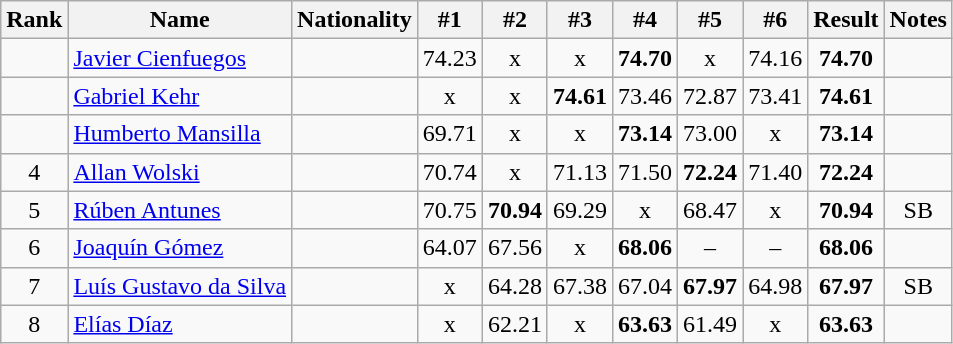<table class="wikitable sortable" style="text-align:center">
<tr>
<th>Rank</th>
<th>Name</th>
<th>Nationality</th>
<th>#1</th>
<th>#2</th>
<th>#3</th>
<th>#4</th>
<th>#5</th>
<th>#6</th>
<th>Result</th>
<th>Notes</th>
</tr>
<tr>
<td></td>
<td align=left><a href='#'>Javier Cienfuegos</a></td>
<td align=left></td>
<td>74.23</td>
<td>x</td>
<td>x</td>
<td><strong>74.70</strong></td>
<td>x</td>
<td>74.16</td>
<td><strong>74.70</strong></td>
<td></td>
</tr>
<tr>
<td></td>
<td align=left><a href='#'>Gabriel Kehr</a></td>
<td align=left></td>
<td>x</td>
<td>x</td>
<td><strong>74.61</strong></td>
<td>73.46</td>
<td>72.87</td>
<td>73.41</td>
<td><strong>74.61</strong></td>
<td></td>
</tr>
<tr>
<td></td>
<td align=left><a href='#'>Humberto Mansilla</a></td>
<td align=left></td>
<td>69.71</td>
<td>x</td>
<td>x</td>
<td><strong>73.14</strong></td>
<td>73.00</td>
<td>x</td>
<td><strong>73.14</strong></td>
<td></td>
</tr>
<tr>
<td>4</td>
<td align=left><a href='#'>Allan Wolski</a></td>
<td align=left></td>
<td>70.74</td>
<td>x</td>
<td>71.13</td>
<td>71.50</td>
<td><strong>72.24</strong></td>
<td>71.40</td>
<td><strong>72.24</strong></td>
<td></td>
</tr>
<tr>
<td>5</td>
<td align=left><a href='#'>Rúben Antunes</a></td>
<td align=left></td>
<td>70.75</td>
<td><strong>70.94</strong></td>
<td>69.29</td>
<td>x</td>
<td>68.47</td>
<td>x</td>
<td><strong>70.94</strong></td>
<td>SB</td>
</tr>
<tr>
<td>6</td>
<td align=left><a href='#'>Joaquín Gómez</a></td>
<td align=left></td>
<td>64.07</td>
<td>67.56</td>
<td>x</td>
<td><strong>68.06</strong></td>
<td>–</td>
<td>–</td>
<td><strong>68.06</strong></td>
<td></td>
</tr>
<tr>
<td>7</td>
<td align=left><a href='#'>Luís Gustavo da Silva</a></td>
<td align=left></td>
<td>x</td>
<td>64.28</td>
<td>67.38</td>
<td>67.04</td>
<td><strong>67.97</strong></td>
<td>64.98</td>
<td><strong>67.97</strong></td>
<td>SB</td>
</tr>
<tr>
<td>8</td>
<td align=left><a href='#'>Elías Díaz</a></td>
<td align=left></td>
<td>x</td>
<td>62.21</td>
<td>x</td>
<td><strong>63.63</strong></td>
<td>61.49</td>
<td>x</td>
<td><strong>63.63</strong></td>
<td></td>
</tr>
</table>
